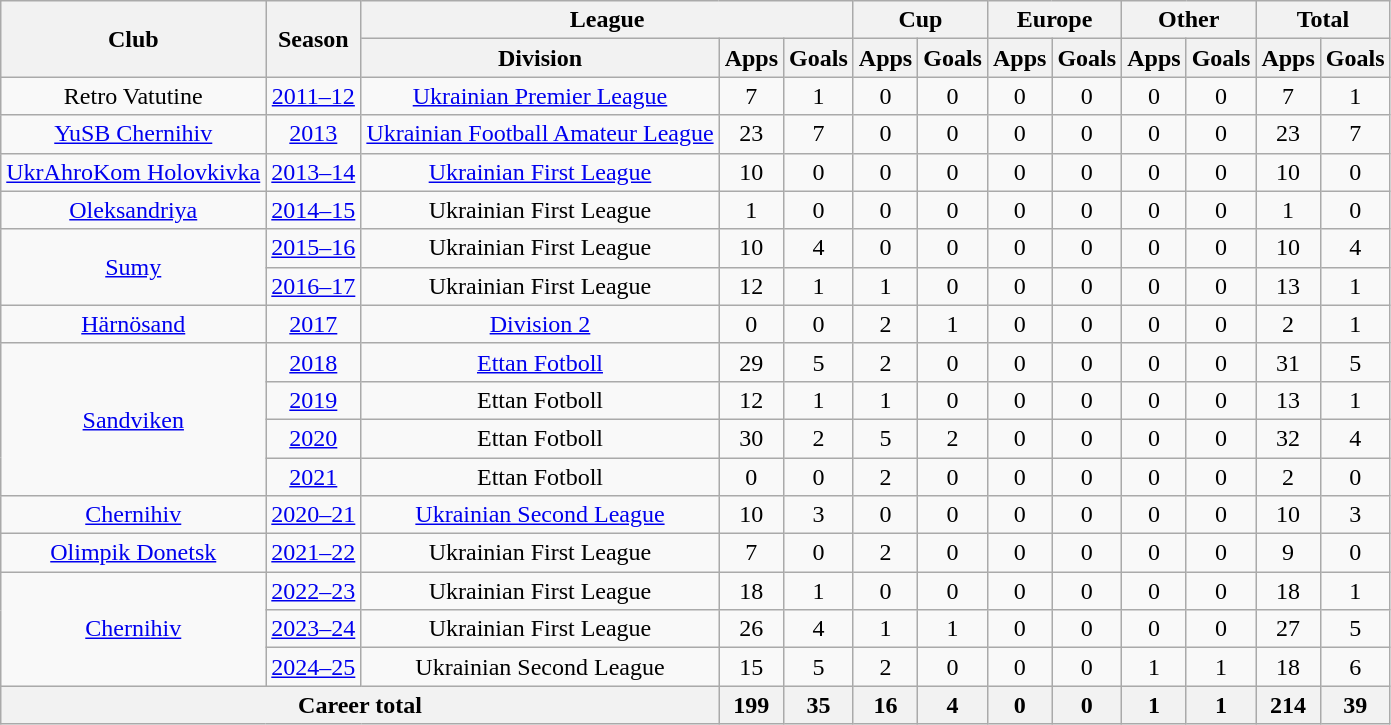<table class="wikitable" style="text-align:center">
<tr>
<th rowspan="2">Club</th>
<th rowspan="2">Season</th>
<th colspan="3">League</th>
<th colspan="2">Cup</th>
<th colspan="2">Europe</th>
<th colspan="2">Other</th>
<th colspan="2">Total</th>
</tr>
<tr>
<th>Division</th>
<th>Apps</th>
<th>Goals</th>
<th>Apps</th>
<th>Goals</th>
<th>Apps</th>
<th>Goals</th>
<th>Apps</th>
<th>Goals</th>
<th>Apps</th>
<th>Goals</th>
</tr>
<tr>
<td rowspan="1">Retro Vatutine</td>
<td><a href='#'>2011–12</a></td>
<td><a href='#'>Ukrainian Premier League</a></td>
<td>7</td>
<td>1</td>
<td>0</td>
<td>0</td>
<td>0</td>
<td>0</td>
<td>0</td>
<td>0</td>
<td>7</td>
<td>1</td>
</tr>
<tr>
<td rowspan="1"><a href='#'>YuSB Chernihiv</a></td>
<td><a href='#'>2013</a></td>
<td><a href='#'>Ukrainian Football Amateur League</a></td>
<td>23</td>
<td>7</td>
<td>0</td>
<td>0</td>
<td>0</td>
<td>0</td>
<td>0</td>
<td>0</td>
<td>23</td>
<td>7</td>
</tr>
<tr>
<td rowspan="1"><a href='#'>UkrAhroKom Holovkivka</a></td>
<td><a href='#'>2013–14</a></td>
<td><a href='#'>Ukrainian First League</a></td>
<td>10</td>
<td>0</td>
<td>0</td>
<td>0</td>
<td>0</td>
<td>0</td>
<td>0</td>
<td>0</td>
<td>10</td>
<td>0</td>
</tr>
<tr>
<td rowspan="1"><a href='#'>Oleksandriya</a></td>
<td><a href='#'>2014–15</a></td>
<td>Ukrainian First League</td>
<td>1</td>
<td>0</td>
<td>0</td>
<td>0</td>
<td>0</td>
<td>0</td>
<td>0</td>
<td>0</td>
<td>1</td>
<td>0</td>
</tr>
<tr>
<td rowspan="2"><a href='#'>Sumy</a></td>
<td><a href='#'>2015–16</a></td>
<td>Ukrainian First League</td>
<td>10</td>
<td>4</td>
<td>0</td>
<td>0</td>
<td>0</td>
<td>0</td>
<td>0</td>
<td>0</td>
<td>10</td>
<td>4</td>
</tr>
<tr>
<td><a href='#'>2016–17</a></td>
<td>Ukrainian First League</td>
<td>12</td>
<td>1</td>
<td>1</td>
<td>0</td>
<td>0</td>
<td>0</td>
<td>0</td>
<td>0</td>
<td>13</td>
<td>1</td>
</tr>
<tr>
<td rowspan="1"><a href='#'>Härnösand</a></td>
<td><a href='#'>2017</a></td>
<td><a href='#'>Division 2</a></td>
<td>0</td>
<td>0</td>
<td>2</td>
<td>1</td>
<td>0</td>
<td>0</td>
<td>0</td>
<td>0</td>
<td>2</td>
<td>1</td>
</tr>
<tr>
<td rowspan="4"><a href='#'>Sandviken</a></td>
<td><a href='#'>2018</a></td>
<td><a href='#'>Ettan Fotboll</a></td>
<td>29</td>
<td>5</td>
<td>2</td>
<td>0</td>
<td>0</td>
<td>0</td>
<td>0</td>
<td>0</td>
<td>31</td>
<td>5</td>
</tr>
<tr>
<td><a href='#'>2019</a></td>
<td>Ettan Fotboll</td>
<td>12</td>
<td>1</td>
<td>1</td>
<td>0</td>
<td>0</td>
<td>0</td>
<td>0</td>
<td>0</td>
<td>13</td>
<td>1</td>
</tr>
<tr>
<td><a href='#'>2020</a></td>
<td>Ettan Fotboll</td>
<td>30</td>
<td>2</td>
<td>5</td>
<td>2</td>
<td>0</td>
<td>0</td>
<td>0</td>
<td>0</td>
<td>32</td>
<td>4</td>
</tr>
<tr>
<td><a href='#'>2021</a></td>
<td>Ettan Fotboll</td>
<td>0</td>
<td>0</td>
<td>2</td>
<td>0</td>
<td>0</td>
<td>0</td>
<td>0</td>
<td>0</td>
<td>2</td>
<td>0</td>
</tr>
<tr>
<td rowspan="1"><a href='#'>Chernihiv</a></td>
<td><a href='#'>2020–21</a></td>
<td><a href='#'>Ukrainian Second League</a></td>
<td>10</td>
<td>3</td>
<td>0</td>
<td>0</td>
<td>0</td>
<td>0</td>
<td>0</td>
<td>0</td>
<td>10</td>
<td>3</td>
</tr>
<tr>
<td rowspan="1"><a href='#'>Olimpik Donetsk</a></td>
<td><a href='#'>2021–22</a></td>
<td>Ukrainian First League</td>
<td>7</td>
<td>0</td>
<td>2</td>
<td>0</td>
<td>0</td>
<td>0</td>
<td>0</td>
<td>0</td>
<td>9</td>
<td>0</td>
</tr>
<tr>
<td rowspan="3"><a href='#'>Chernihiv</a></td>
<td><a href='#'>2022–23</a></td>
<td>Ukrainian First League</td>
<td>18</td>
<td>1</td>
<td>0</td>
<td>0</td>
<td>0</td>
<td>0</td>
<td>0</td>
<td>0</td>
<td>18</td>
<td>1</td>
</tr>
<tr>
<td><a href='#'>2023–24</a></td>
<td>Ukrainian First League</td>
<td>26</td>
<td>4</td>
<td>1</td>
<td>1</td>
<td>0</td>
<td>0</td>
<td>0</td>
<td>0</td>
<td>27</td>
<td>5</td>
</tr>
<tr>
<td><a href='#'>2024–25</a></td>
<td>Ukrainian Second League</td>
<td>15</td>
<td>5</td>
<td>2</td>
<td>0</td>
<td>0</td>
<td>0</td>
<td>1</td>
<td>1</td>
<td>18</td>
<td>6</td>
</tr>
<tr>
<th colspan="3">Career total</th>
<th>199</th>
<th>35</th>
<th>16</th>
<th>4</th>
<th>0</th>
<th>0</th>
<th>1</th>
<th>1</th>
<th>214</th>
<th>39</th>
</tr>
</table>
